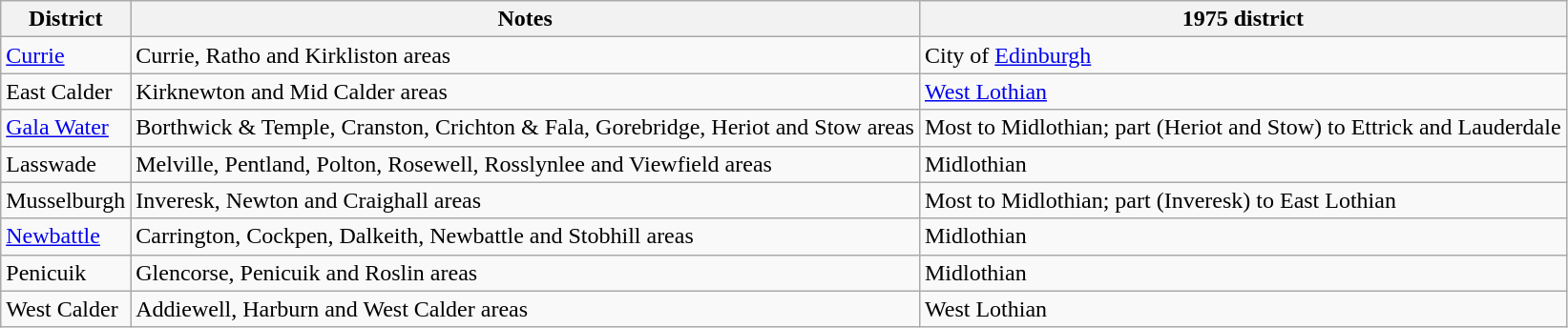<table class="wikitable">
<tr>
<th>District</th>
<th>Notes</th>
<th>1975 district</th>
</tr>
<tr>
<td><a href='#'>Currie</a></td>
<td>Currie, Ratho and Kirkliston areas</td>
<td>City of <a href='#'>Edinburgh</a></td>
</tr>
<tr>
<td>East Calder</td>
<td>Kirknewton and Mid Calder areas</td>
<td><a href='#'>West Lothian</a></td>
</tr>
<tr>
<td><a href='#'>Gala Water</a></td>
<td>Borthwick & Temple, Cranston, Crichton & Fala, Gorebridge, Heriot and Stow areas</td>
<td>Most to Midlothian; part (Heriot and Stow) to Ettrick and Lauderdale</td>
</tr>
<tr>
<td>Lasswade</td>
<td>Melville, Pentland, Polton, Rosewell, Rosslynlee and Viewfield areas</td>
<td>Midlothian</td>
</tr>
<tr>
<td>Musselburgh</td>
<td>Inveresk, Newton and Craighall areas</td>
<td>Most to Midlothian; part (Inveresk) to East Lothian</td>
</tr>
<tr>
<td><a href='#'>Newbattle</a></td>
<td>Carrington, Cockpen, Dalkeith, Newbattle and Stobhill areas</td>
<td>Midlothian</td>
</tr>
<tr>
<td>Penicuik</td>
<td>Glencorse, Penicuik and Roslin areas</td>
<td>Midlothian</td>
</tr>
<tr>
<td>West Calder</td>
<td>Addiewell, Harburn and West Calder areas</td>
<td>West Lothian</td>
</tr>
</table>
